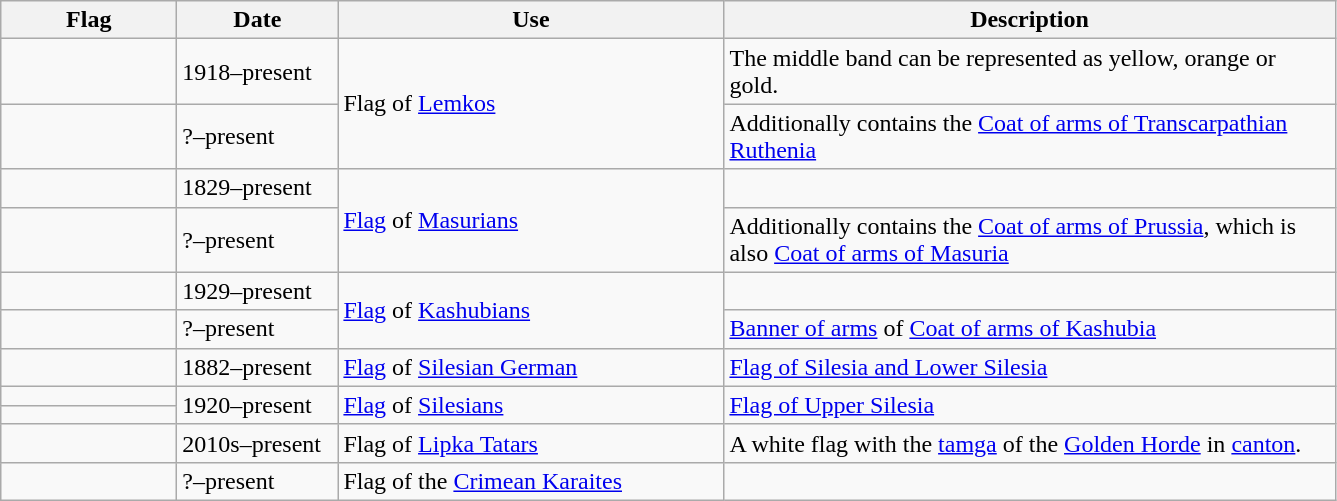<table class="wikitable">
<tr>
<th style="width:110px">Flag</th>
<th style="width:100px">Date</th>
<th style="width:250px">Use</th>
<th style="width:400px">Description</th>
</tr>
<tr>
<td></td>
<td>1918–present</td>
<td rowspan="2">Flag of <a href='#'>Lemkos</a></td>
<td>The middle band can be represented as yellow, orange or gold.</td>
</tr>
<tr>
<td></td>
<td>?–present</td>
<td>Additionally contains the <a href='#'>Coat of arms of Transcarpathian Ruthenia</a></td>
</tr>
<tr>
<td></td>
<td>1829–present</td>
<td rowspan="2"><a href='#'>Flag</a> of <a href='#'>Masurians</a></td>
<td></td>
</tr>
<tr>
<td></td>
<td>?–present</td>
<td>Additionally contains the <a href='#'>Coat of arms of Prussia</a>, which is also <a href='#'>Coat of arms of Masuria</a></td>
</tr>
<tr>
<td></td>
<td>1929–present</td>
<td rowspan="2"><a href='#'>Flag</a> of <a href='#'>Kashubians</a></td>
<td></td>
</tr>
<tr>
<td></td>
<td>?–present</td>
<td><a href='#'>Banner of arms</a> of <a href='#'>Coat of arms of Kashubia</a></td>
</tr>
<tr>
<td></td>
<td>1882–present</td>
<td><a href='#'>Flag</a> of <a href='#'>Silesian German</a></td>
<td><a href='#'>Flag of Silesia and Lower Silesia</a></td>
</tr>
<tr>
<td></td>
<td rowspan="2">1920–present</td>
<td rowspan="2"><a href='#'>Flag</a> of <a href='#'>Silesians</a></td>
<td rowspan="2"><a href='#'>Flag of Upper Silesia</a></td>
</tr>
<tr>
<td></td>
</tr>
<tr>
<td></td>
<td>2010s–present</td>
<td>Flag of <a href='#'>Lipka Tatars</a></td>
<td>A white flag with the <a href='#'>tamga</a> of the <a href='#'>Golden Horde</a> in <a href='#'>canton</a>.</td>
</tr>
<tr>
<td></td>
<td>?–present</td>
<td>Flag of the <a href='#'>Crimean Karaites</a></td>
<td></td>
</tr>
</table>
